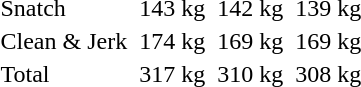<table>
<tr>
<td>Snatch</td>
<td></td>
<td>143 kg</td>
<td></td>
<td>142 kg</td>
<td></td>
<td>139 kg</td>
</tr>
<tr>
<td>Clean & Jerk</td>
<td></td>
<td>174 kg</td>
<td></td>
<td>169 kg</td>
<td></td>
<td>169 kg</td>
</tr>
<tr>
<td>Total</td>
<td></td>
<td>317 kg</td>
<td></td>
<td>310 kg</td>
<td></td>
<td>308 kg</td>
</tr>
</table>
